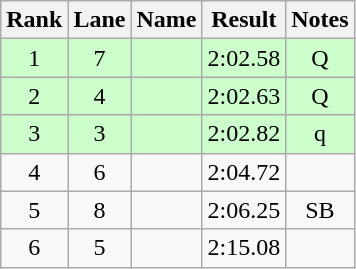<table class="wikitable" style="text-align:center">
<tr>
<th>Rank</th>
<th>Lane</th>
<th>Name</th>
<th>Result</th>
<th>Notes</th>
</tr>
<tr bgcolor=ccffcc>
<td>1</td>
<td>7</td>
<td align="left"></td>
<td>2:02.58</td>
<td>Q</td>
</tr>
<tr bgcolor=ccffcc>
<td>2</td>
<td>4</td>
<td align="left"></td>
<td>2:02.63</td>
<td>Q</td>
</tr>
<tr bgcolor=ccffcc>
<td>3</td>
<td>3</td>
<td align="left"></td>
<td>2:02.82</td>
<td>q</td>
</tr>
<tr>
<td>4</td>
<td>6</td>
<td align="left"></td>
<td>2:04.72</td>
<td></td>
</tr>
<tr>
<td>5</td>
<td>8</td>
<td align="left"></td>
<td>2:06.25</td>
<td>SB</td>
</tr>
<tr>
<td>6</td>
<td>5</td>
<td align="left"></td>
<td>2:15.08</td>
<td></td>
</tr>
</table>
